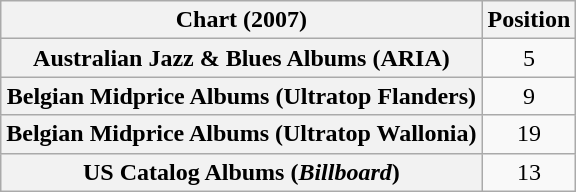<table class="wikitable sortable plainrowheaders" style="text-align:center;">
<tr>
<th scope="col">Chart (2007)</th>
<th scope="col">Position</th>
</tr>
<tr>
<th scope="row">Australian Jazz & Blues Albums (ARIA)</th>
<td>5</td>
</tr>
<tr>
<th scope="row">Belgian Midprice Albums (Ultratop Flanders)</th>
<td>9</td>
</tr>
<tr>
<th scope="row">Belgian Midprice Albums (Ultratop Wallonia)</th>
<td>19</td>
</tr>
<tr>
<th scope="row">US Catalog Albums (<em>Billboard</em>)</th>
<td>13</td>
</tr>
</table>
